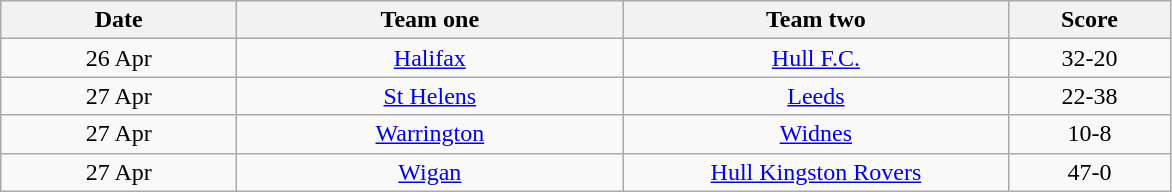<table class="wikitable" style="text-align: center">
<tr>
<th width=150>Date</th>
<th width=250>Team one</th>
<th width=250>Team two</th>
<th width=100>Score</th>
</tr>
<tr>
<td>26 Apr</td>
<td><a href='#'>Halifax</a></td>
<td><a href='#'>Hull F.C.</a></td>
<td>32-20</td>
</tr>
<tr>
<td>27 Apr</td>
<td><a href='#'>St Helens</a></td>
<td><a href='#'>Leeds</a></td>
<td>22-38</td>
</tr>
<tr>
<td>27 Apr</td>
<td><a href='#'>Warrington</a></td>
<td><a href='#'>Widnes</a></td>
<td>10-8</td>
</tr>
<tr>
<td>27 Apr</td>
<td><a href='#'>Wigan</a></td>
<td><a href='#'>Hull Kingston Rovers</a></td>
<td>47-0</td>
</tr>
</table>
